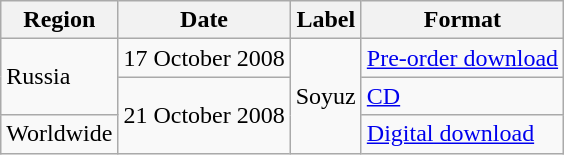<table class="wikitable">
<tr>
<th>Region</th>
<th>Date</th>
<th>Label</th>
<th>Format</th>
</tr>
<tr>
<td rowspan="2">Russia</td>
<td>17 October 2008 </td>
<td rowspan="3">Soyuz</td>
<td><a href='#'>Pre-order download</a></td>
</tr>
<tr>
<td rowspan="2">21 October 2008</td>
<td><a href='#'>CD</a></td>
</tr>
<tr>
<td>Worldwide</td>
<td><a href='#'>Digital download</a></td>
</tr>
</table>
